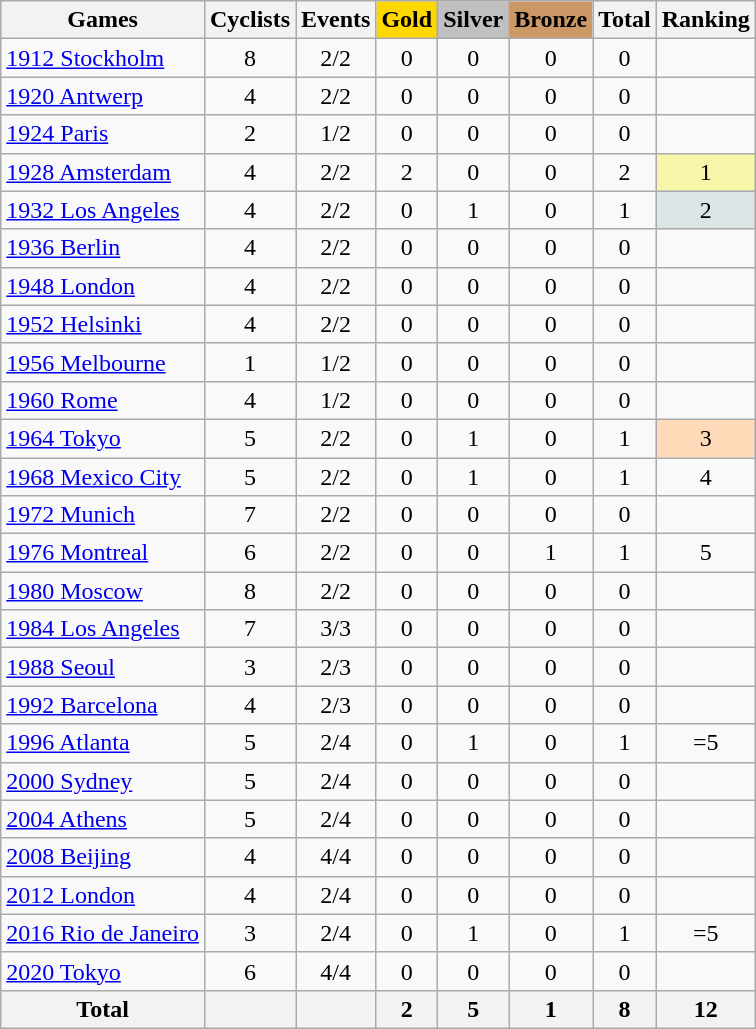<table class="wikitable sortable" style="text-align:center">
<tr>
<th>Games</th>
<th>Cyclists</th>
<th>Events</th>
<th style="background-color:gold;">Gold</th>
<th style="background-color:silver;">Silver</th>
<th style="background-color:#c96;">Bronze</th>
<th>Total</th>
<th>Ranking</th>
</tr>
<tr>
<td align=left><a href='#'>1912 Stockholm</a></td>
<td>8</td>
<td>2/2</td>
<td>0</td>
<td>0</td>
<td>0</td>
<td>0</td>
<td></td>
</tr>
<tr>
<td align=left><a href='#'>1920 Antwerp</a></td>
<td>4</td>
<td>2/2</td>
<td>0</td>
<td>0</td>
<td>0</td>
<td>0</td>
<td></td>
</tr>
<tr>
<td align=left><a href='#'>1924 Paris</a></td>
<td>2</td>
<td>1/2</td>
<td>0</td>
<td>0</td>
<td>0</td>
<td>0</td>
<td></td>
</tr>
<tr>
<td align=left><a href='#'>1928 Amsterdam</a></td>
<td>4</td>
<td>2/2</td>
<td>2</td>
<td>0</td>
<td>0</td>
<td>2</td>
<td bgcolor=F7F6A8>1</td>
</tr>
<tr>
<td align=left><a href='#'>1932 Los Angeles</a></td>
<td>4</td>
<td>2/2</td>
<td>0</td>
<td>1</td>
<td>0</td>
<td>1</td>
<td bgcolor=dce5e5>2</td>
</tr>
<tr>
<td align=left><a href='#'>1936 Berlin</a></td>
<td>4</td>
<td>2/2</td>
<td>0</td>
<td>0</td>
<td>0</td>
<td>0</td>
<td></td>
</tr>
<tr>
<td align=left><a href='#'>1948 London</a></td>
<td>4</td>
<td>2/2</td>
<td>0</td>
<td>0</td>
<td>0</td>
<td>0</td>
<td></td>
</tr>
<tr>
<td align=left><a href='#'>1952 Helsinki</a></td>
<td>4</td>
<td>2/2</td>
<td>0</td>
<td>0</td>
<td>0</td>
<td>0</td>
<td></td>
</tr>
<tr>
<td align=left><a href='#'>1956 Melbourne</a></td>
<td>1</td>
<td>1/2</td>
<td>0</td>
<td>0</td>
<td>0</td>
<td>0</td>
<td></td>
</tr>
<tr>
<td align=left><a href='#'>1960 Rome</a></td>
<td>4</td>
<td>1/2</td>
<td>0</td>
<td>0</td>
<td>0</td>
<td>0</td>
<td></td>
</tr>
<tr>
<td align=left><a href='#'>1964 Tokyo</a></td>
<td>5</td>
<td>2/2</td>
<td>0</td>
<td>1</td>
<td>0</td>
<td>1</td>
<td bgcolor=ffdab9>3</td>
</tr>
<tr>
<td align=left><a href='#'>1968 Mexico City</a></td>
<td>5</td>
<td>2/2</td>
<td>0</td>
<td>1</td>
<td>0</td>
<td>1</td>
<td>4</td>
</tr>
<tr>
<td align=left><a href='#'>1972 Munich</a></td>
<td>7</td>
<td>2/2</td>
<td>0</td>
<td>0</td>
<td>0</td>
<td>0</td>
<td></td>
</tr>
<tr>
<td align=left><a href='#'>1976 Montreal</a></td>
<td>6</td>
<td>2/2</td>
<td>0</td>
<td>0</td>
<td>1</td>
<td>1</td>
<td>5</td>
</tr>
<tr>
<td align=left><a href='#'>1980 Moscow</a></td>
<td>8</td>
<td>2/2</td>
<td>0</td>
<td>0</td>
<td>0</td>
<td>0</td>
<td></td>
</tr>
<tr>
<td align=left><a href='#'>1984 Los Angeles</a></td>
<td>7</td>
<td>3/3</td>
<td>0</td>
<td>0</td>
<td>0</td>
<td>0</td>
<td></td>
</tr>
<tr>
<td align=left><a href='#'>1988 Seoul</a></td>
<td>3</td>
<td>2/3</td>
<td>0</td>
<td>0</td>
<td>0</td>
<td>0</td>
<td></td>
</tr>
<tr>
<td align=left><a href='#'>1992 Barcelona</a></td>
<td>4</td>
<td>2/3</td>
<td>0</td>
<td>0</td>
<td>0</td>
<td>0</td>
<td></td>
</tr>
<tr>
<td align=left><a href='#'>1996 Atlanta</a></td>
<td>5</td>
<td>2/4</td>
<td>0</td>
<td>1</td>
<td>0</td>
<td>1</td>
<td>=5</td>
</tr>
<tr>
<td align=left><a href='#'>2000 Sydney</a></td>
<td>5</td>
<td>2/4</td>
<td>0</td>
<td>0</td>
<td>0</td>
<td>0</td>
<td></td>
</tr>
<tr>
<td align=left><a href='#'>2004 Athens</a></td>
<td>5</td>
<td>2/4</td>
<td>0</td>
<td>0</td>
<td>0</td>
<td>0</td>
<td></td>
</tr>
<tr>
<td align=left><a href='#'>2008 Beijing</a></td>
<td>4</td>
<td>4/4</td>
<td>0</td>
<td>0</td>
<td>0</td>
<td>0</td>
<td></td>
</tr>
<tr>
<td align=left><a href='#'>2012 London</a></td>
<td>4</td>
<td>2/4</td>
<td>0</td>
<td>0</td>
<td>0</td>
<td>0</td>
<td></td>
</tr>
<tr>
<td align=left><a href='#'>2016 Rio de Janeiro</a></td>
<td>3</td>
<td>2/4</td>
<td>0</td>
<td>1</td>
<td>0</td>
<td>1</td>
<td>=5</td>
</tr>
<tr>
<td align=left><a href='#'>2020 Tokyo</a></td>
<td>6</td>
<td>4/4</td>
<td>0</td>
<td>0</td>
<td>0</td>
<td>0</td>
<td></td>
</tr>
<tr>
<th>Total</th>
<th></th>
<th></th>
<th>2</th>
<th>5</th>
<th>1</th>
<th>8</th>
<th>12</th>
</tr>
</table>
